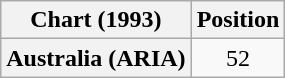<table class="wikitable plainrowheaders" style="text-align:center">
<tr>
<th scope="col">Chart (1993)</th>
<th scope="col">Position</th>
</tr>
<tr>
<th scope="row">Australia (ARIA)</th>
<td>52</td>
</tr>
</table>
